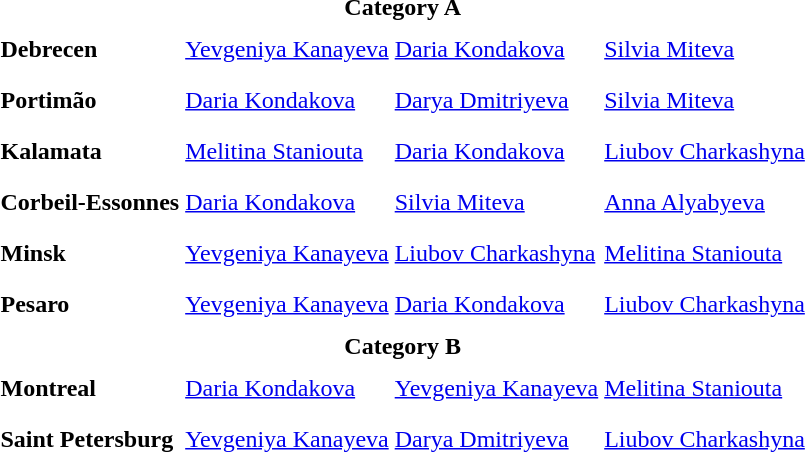<table>
<tr>
<td colspan="4" style="text-align:center;"><strong>Category A</strong></td>
</tr>
<tr>
<th scope=row style="text-align:left">Debrecen </th>
<td style="height:30px;"> <a href='#'>Yevgeniya Kanayeva</a></td>
<td style="height:30px;"> <a href='#'>Daria Kondakova</a></td>
<td style="height:30px;"> <a href='#'>Silvia Miteva</a></td>
</tr>
<tr>
<th scope=row style="text-align:left">Portimão </th>
<td style="height:30px;"> <a href='#'>Daria Kondakova</a></td>
<td style="height:30px;"> <a href='#'>Darya Dmitriyeva</a></td>
<td style="height:30px;"> <a href='#'>Silvia Miteva</a></td>
</tr>
<tr>
<th scope=row style="text-align:left">Kalamata </th>
<td style="height:30px;"> <a href='#'>Melitina Staniouta</a></td>
<td style="height:30px;"> <a href='#'>Daria Kondakova</a></td>
<td style="height:30px;"> <a href='#'>Liubov Charkashyna</a></td>
</tr>
<tr>
<th scope=row style="text-align:left">Corbeil-Essonnes </th>
<td style="height:30px;"> <a href='#'>Daria Kondakova</a></td>
<td style="height:30px;"> <a href='#'>Silvia Miteva</a></td>
<td style="height:30px;"> <a href='#'>Anna Alyabyeva</a></td>
</tr>
<tr>
<th scope=row style="text-align:left">Minsk </th>
<td style="height:30px;"> <a href='#'>Yevgeniya Kanayeva</a></td>
<td style="height:30px;"> <a href='#'>Liubov Charkashyna</a></td>
<td style="height:30px;"> <a href='#'>Melitina Staniouta</a></td>
</tr>
<tr>
<th scope=row style="text-align:left">Pesaro </th>
<td style="height:30px;"> <a href='#'>Yevgeniya Kanayeva</a></td>
<td style="height:30px;"> <a href='#'>Daria Kondakova</a></td>
<td style="height:30px;"> <a href='#'>Liubov Charkashyna</a></td>
</tr>
<tr>
<td colspan="4" style="text-align:center;"><strong>Category B</strong></td>
</tr>
<tr>
<th scope=row style="text-align:left">Montreal </th>
<td style="height:30px;"> <a href='#'>Daria Kondakova</a></td>
<td style="height:30px;"> <a href='#'>Yevgeniya Kanayeva</a></td>
<td style="height:30px;"> <a href='#'>Melitina Staniouta</a></td>
</tr>
<tr>
<th scope=row style="text-align:left">Saint Petersburg </th>
<td style="height:30px;"> <a href='#'>Yevgeniya Kanayeva</a></td>
<td style="height:30px;"> <a href='#'>Darya Dmitriyeva</a></td>
<td style="height:30px;"> <a href='#'>Liubov Charkashyna</a></td>
</tr>
</table>
